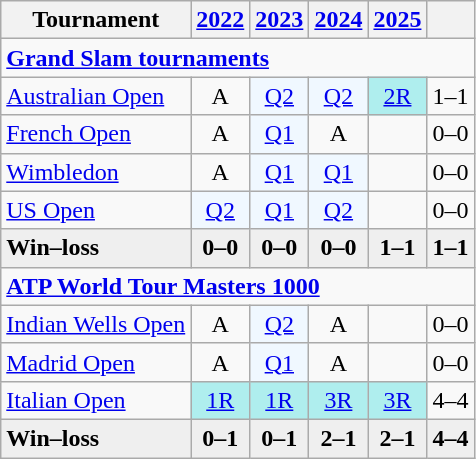<table class="wikitable" style=text-align:center>
<tr>
<th>Tournament</th>
<th><a href='#'>2022</a></th>
<th><a href='#'>2023</a></th>
<th><a href='#'>2024</a></th>
<th><a href='#'>2025</a></th>
<th></th>
</tr>
<tr>
<td colspan="10" align="left"><strong><a href='#'>Grand Slam tournaments</a></strong></td>
</tr>
<tr>
<td align=left><a href='#'>Australian Open</a></td>
<td>A</td>
<td bgcolor=f0f8ff><a href='#'>Q2</a></td>
<td bgcolor=f0f8ff><a href='#'>Q2</a></td>
<td bgcolor=afeeee><a href='#'>2R</a></td>
<td>1–1</td>
</tr>
<tr>
<td align=left><a href='#'>French Open</a></td>
<td>A</td>
<td bgcolor=f0f8ff><a href='#'>Q1</a></td>
<td>A</td>
<td></td>
<td>0–0</td>
</tr>
<tr>
<td align=left><a href='#'>Wimbledon</a></td>
<td>A</td>
<td bgcolor=f0f8ff><a href='#'>Q1</a></td>
<td bgcolor=f0f8ff><a href='#'>Q1</a></td>
<td></td>
<td>0–0</td>
</tr>
<tr>
<td align=left><a href='#'>US Open</a></td>
<td bgcolor=f0f8ff><a href='#'>Q2</a></td>
<td bgcolor=f0f8ff><a href='#'>Q1</a></td>
<td bgcolor=f0f8ff><a href='#'>Q2</a></td>
<td></td>
<td>0–0</td>
</tr>
<tr style=background:#efefef;font-weight:bold>
<td align=left>Win–loss</td>
<td>0–0</td>
<td>0–0</td>
<td>0–0</td>
<td>1–1</td>
<td>1–1</td>
</tr>
<tr>
<td colspan="10" align="left"><strong><a href='#'>ATP World Tour Masters 1000</a></strong></td>
</tr>
<tr>
<td align=left><a href='#'>Indian Wells Open</a></td>
<td>A</td>
<td bgcolor=f0f8ff><a href='#'>Q2</a></td>
<td>A</td>
<td></td>
<td>0–0</td>
</tr>
<tr>
<td align=left><a href='#'>Madrid Open</a></td>
<td>A</td>
<td bgcolor=f0f8ff><a href='#'>Q1</a></td>
<td>A</td>
<td></td>
<td>0–0</td>
</tr>
<tr>
<td align=left><a href='#'>Italian Open</a></td>
<td bgcolor=afeeee><a href='#'>1R</a></td>
<td bgcolor=afeeee><a href='#'>1R</a></td>
<td bgcolor=afeeee><a href='#'>3R</a></td>
<td bgcolor=afeeee><a href='#'>3R</a></td>
<td>4–4</td>
</tr>
<tr style=background:#efefef;font-weight:bold>
<td align=left>Win–loss</td>
<td>0–1</td>
<td>0–1</td>
<td>2–1</td>
<td>2–1</td>
<td>4–4</td>
</tr>
</table>
